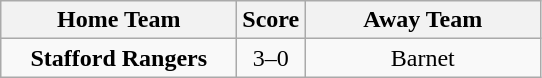<table class="wikitable" style="text-align:center">
<tr>
<th width=150>Home Team</th>
<th width=20>Score</th>
<th width=150>Away Team</th>
</tr>
<tr>
<td><strong>Stafford Rangers</strong></td>
<td>3–0</td>
<td>Barnet</td>
</tr>
</table>
